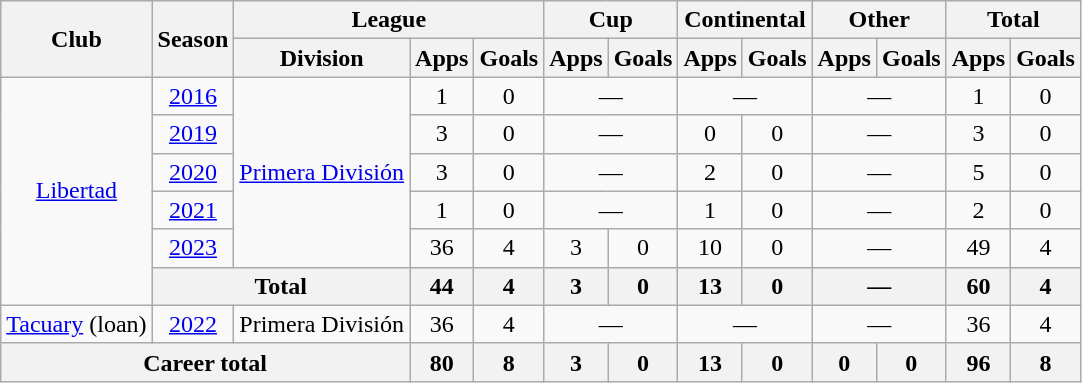<table class="wikitable" style="text-align: center;">
<tr>
<th rowspan="2">Club</th>
<th rowspan="2">Season</th>
<th colspan="3">League</th>
<th colspan="2">Cup</th>
<th colspan="2">Continental</th>
<th colspan="2">Other</th>
<th colspan="2">Total</th>
</tr>
<tr>
<th>Division</th>
<th>Apps</th>
<th>Goals</th>
<th>Apps</th>
<th>Goals</th>
<th>Apps</th>
<th>Goals</th>
<th>Apps</th>
<th>Goals</th>
<th>Apps</th>
<th>Goals</th>
</tr>
<tr>
<td rowspan="6"><a href='#'>Libertad</a></td>
<td><a href='#'>2016</a></td>
<td rowspan="5"><a href='#'>Primera División</a></td>
<td>1</td>
<td>0</td>
<td colspan="2">—</td>
<td colspan="2">—</td>
<td colspan="2">—</td>
<td>1</td>
<td>0</td>
</tr>
<tr>
<td><a href='#'>2019</a></td>
<td>3</td>
<td>0</td>
<td colspan="2">—</td>
<td>0</td>
<td>0</td>
<td colspan="2">—</td>
<td>3</td>
<td>0</td>
</tr>
<tr>
<td><a href='#'>2020</a></td>
<td>3</td>
<td>0</td>
<td colspan="2">—</td>
<td>2</td>
<td>0</td>
<td colspan="2">—</td>
<td>5</td>
<td>0</td>
</tr>
<tr>
<td><a href='#'>2021</a></td>
<td>1</td>
<td>0</td>
<td colspan="2">—</td>
<td>1</td>
<td>0</td>
<td colspan="2">—</td>
<td>2</td>
<td>0</td>
</tr>
<tr>
<td><a href='#'>2023</a></td>
<td>36</td>
<td>4</td>
<td>3</td>
<td>0</td>
<td>10</td>
<td>0</td>
<td colspan="2">—</td>
<td>49</td>
<td>4</td>
</tr>
<tr>
<th colspan="2">Total</th>
<th>44</th>
<th>4</th>
<th>3</th>
<th>0</th>
<th>13</th>
<th>0</th>
<th colspan="2">—</th>
<th>60</th>
<th>4</th>
</tr>
<tr>
<td><a href='#'>Tacuary</a> (loan)</td>
<td><a href='#'>2022</a></td>
<td>Primera División</td>
<td>36</td>
<td>4</td>
<td colspan="2">—</td>
<td colspan="2">—</td>
<td colspan="2">—</td>
<td>36</td>
<td>4</td>
</tr>
<tr>
<th colspan="3">Career total</th>
<th>80</th>
<th>8</th>
<th>3</th>
<th>0</th>
<th>13</th>
<th>0</th>
<th>0</th>
<th>0</th>
<th>96</th>
<th>8</th>
</tr>
</table>
